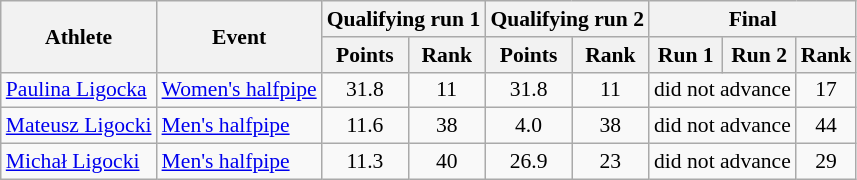<table class="wikitable" style="font-size:90%">
<tr>
<th rowspan="2">Athlete</th>
<th rowspan="2">Event</th>
<th colspan="2">Qualifying run 1</th>
<th colspan="2">Qualifying run 2</th>
<th colspan="3">Final</th>
</tr>
<tr>
<th>Points</th>
<th>Rank</th>
<th>Points</th>
<th>Rank</th>
<th>Run 1</th>
<th>Run 2</th>
<th>Rank</th>
</tr>
<tr>
<td><a href='#'>Paulina Ligocka</a></td>
<td><a href='#'>Women's halfpipe</a></td>
<td align="center">31.8</td>
<td align="center">11</td>
<td align="center">31.8</td>
<td align="center">11</td>
<td colspan=2 align="center">did not advance</td>
<td align="center">17</td>
</tr>
<tr>
<td><a href='#'>Mateusz Ligocki</a></td>
<td><a href='#'>Men's halfpipe</a></td>
<td align="center">11.6</td>
<td align="center">38</td>
<td align="center">4.0</td>
<td align="center">38</td>
<td colspan=2 align="center">did not advance</td>
<td align="center">44</td>
</tr>
<tr>
<td><a href='#'>Michał Ligocki</a></td>
<td><a href='#'>Men's halfpipe</a></td>
<td align="center">11.3</td>
<td align="center">40</td>
<td align="center">26.9</td>
<td align="center">23</td>
<td colspan=2 align="center">did not advance</td>
<td align="center">29</td>
</tr>
</table>
